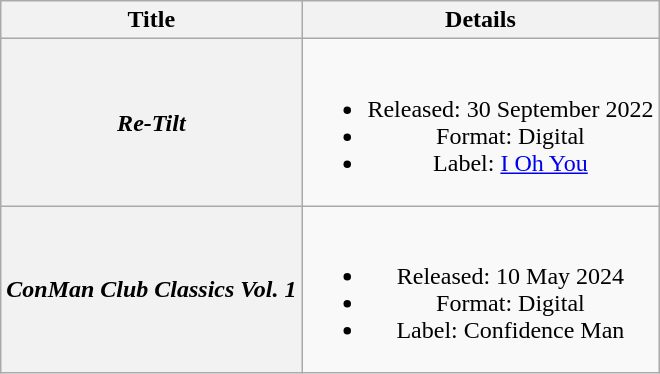<table class="wikitable plainrowheaders" style="text-align:center;" border="1">
<tr>
<th scope="col">Title</th>
<th scope="col">Details</th>
</tr>
<tr>
<th scope="row"><em>Re-Tilt</em></th>
<td><br><ul><li>Released:  30 September 2022</li><li>Format: Digital</li><li>Label: <a href='#'>I Oh You</a></li></ul></td>
</tr>
<tr>
<th scope="row"><em>ConMan Club Classics Vol. 1</em></th>
<td><br><ul><li>Released: 10 May 2024</li><li>Format: Digital</li><li>Label: Confidence Man</li></ul></td>
</tr>
</table>
